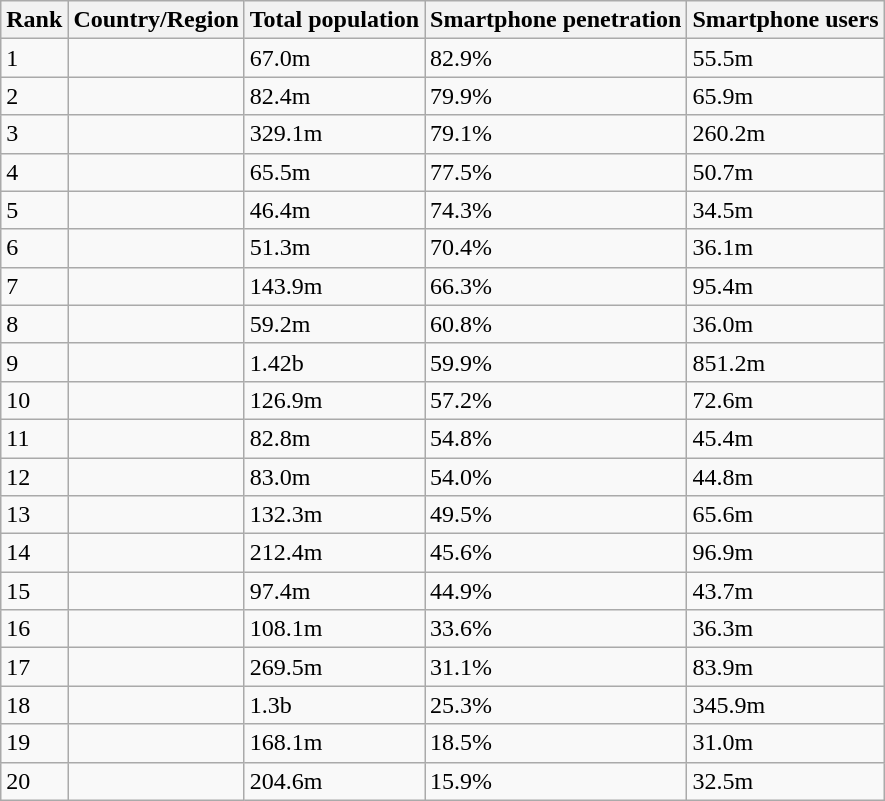<table class="wikitable sortable">
<tr>
<th>Rank</th>
<th>Country/Region</th>
<th data-sort-type=number>Total population</th>
<th>Smartphone penetration</th>
<th data-sort-type=number>Smartphone users</th>
</tr>
<tr>
<td>1</td>
<td></td>
<td>67.0m</td>
<td>82.9%</td>
<td>55.5m</td>
</tr>
<tr>
<td>2</td>
<td></td>
<td>82.4m</td>
<td>79.9%</td>
<td>65.9m</td>
</tr>
<tr>
<td>3</td>
<td></td>
<td>329.1m</td>
<td>79.1%</td>
<td>260.2m</td>
</tr>
<tr>
<td>4</td>
<td></td>
<td>65.5m</td>
<td>77.5%</td>
<td>50.7m</td>
</tr>
<tr>
<td>5</td>
<td></td>
<td>46.4m</td>
<td>74.3%</td>
<td>34.5m</td>
</tr>
<tr>
<td>6</td>
<td></td>
<td>51.3m</td>
<td>70.4%</td>
<td>36.1m</td>
</tr>
<tr>
<td>7</td>
<td></td>
<td>143.9m</td>
<td>66.3%</td>
<td>95.4m</td>
</tr>
<tr>
<td>8</td>
<td></td>
<td>59.2m</td>
<td>60.8%</td>
<td>36.0m</td>
</tr>
<tr>
<td>9</td>
<td></td>
<td>1.42b</td>
<td>59.9%</td>
<td>851.2m</td>
</tr>
<tr>
<td>10</td>
<td></td>
<td>126.9m</td>
<td>57.2%</td>
<td>72.6m</td>
</tr>
<tr>
<td>11</td>
<td></td>
<td>82.8m</td>
<td>54.8%</td>
<td>45.4m</td>
</tr>
<tr>
<td>12</td>
<td></td>
<td>83.0m</td>
<td>54.0%</td>
<td>44.8m</td>
</tr>
<tr>
<td>13</td>
<td></td>
<td>132.3m</td>
<td>49.5%</td>
<td>65.6m</td>
</tr>
<tr>
<td>14</td>
<td></td>
<td>212.4m</td>
<td>45.6%</td>
<td>96.9m</td>
</tr>
<tr>
<td>15</td>
<td></td>
<td>97.4m</td>
<td>44.9%</td>
<td>43.7m</td>
</tr>
<tr>
<td>16</td>
<td></td>
<td>108.1m</td>
<td>33.6%</td>
<td>36.3m</td>
</tr>
<tr>
<td>17</td>
<td></td>
<td>269.5m</td>
<td>31.1%</td>
<td>83.9m</td>
</tr>
<tr>
<td>18</td>
<td></td>
<td>1.3b</td>
<td>25.3%</td>
<td>345.9m</td>
</tr>
<tr>
<td>19</td>
<td></td>
<td>168.1m</td>
<td>18.5%</td>
<td>31.0m</td>
</tr>
<tr>
<td>20</td>
<td></td>
<td>204.6m</td>
<td>15.9%</td>
<td>32.5m</td>
</tr>
</table>
